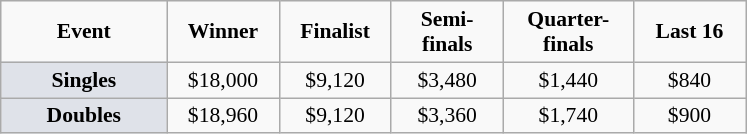<table class="wikitable" style="font-size:90%; text-align:center">
<tr>
<td width="104px"><strong>Event</strong></td>
<td width="68px"><strong>Winner</strong></td>
<td width="68px"><strong>Finalist</strong></td>
<td width="68px"><strong>Semi-finals</strong></td>
<td width="80px"><strong>Quarter-finals</strong></td>
<td width="68px"><strong>Last 16</strong></td>
</tr>
<tr>
<td bgcolor="#dfe2e9"><strong>Singles</strong></td>
<td>$18,000</td>
<td>$9,120</td>
<td>$3,480</td>
<td>$1,440</td>
<td>$840</td>
</tr>
<tr>
<td bgcolor="#dfe2e9"><strong>Doubles</strong></td>
<td>$18,960</td>
<td>$9,120</td>
<td>$3,360</td>
<td>$1,740</td>
<td>$900</td>
</tr>
</table>
